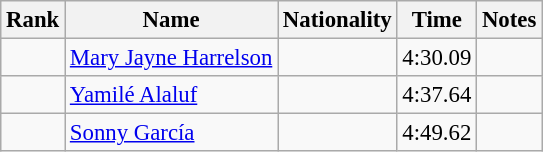<table class="wikitable sortable" style="text-align:center;font-size:95%">
<tr>
<th>Rank</th>
<th>Name</th>
<th>Nationality</th>
<th>Time</th>
<th>Notes</th>
</tr>
<tr>
<td></td>
<td align=left><a href='#'>Mary Jayne Harrelson</a></td>
<td align=left></td>
<td>4:30.09</td>
<td></td>
</tr>
<tr>
<td></td>
<td align=left><a href='#'>Yamilé Alaluf</a></td>
<td align=left></td>
<td>4:37.64</td>
<td></td>
</tr>
<tr>
<td></td>
<td align=left><a href='#'>Sonny García</a></td>
<td align=left></td>
<td>4:49.62</td>
<td></td>
</tr>
</table>
